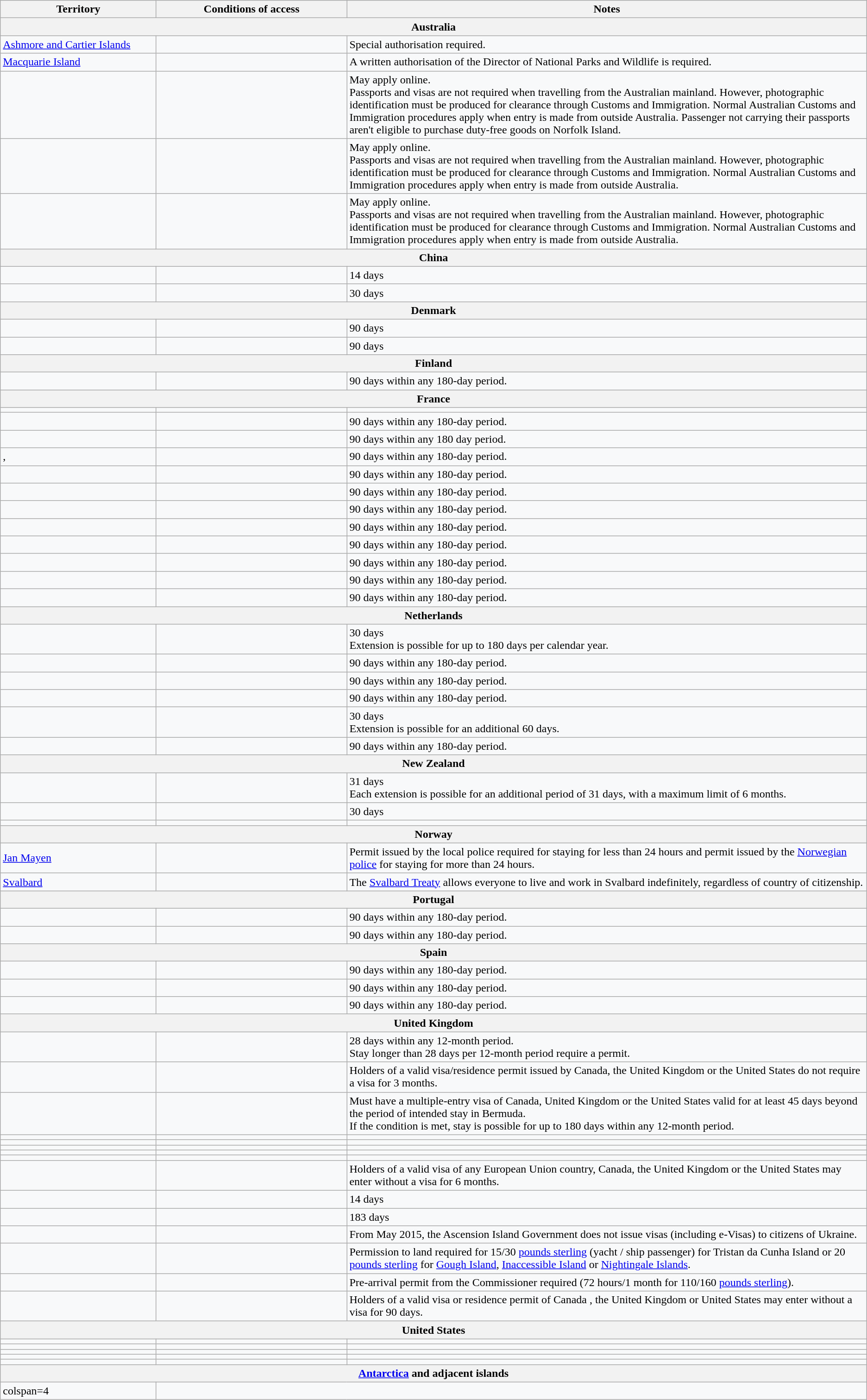<table class="wikitable sortable sticky-header mw-datatable" style="text-align: left; table-layout: fixed;background:#f8f9faff;">
<tr>
<th style="width:18%;">Territory</th>
<th style="width:22%;">Conditions of access</th>
<th>Notes</th>
</tr>
<tr>
<th colspan="3">Australia</th>
</tr>
<tr>
<td> <a href='#'>Ashmore and Cartier Islands</a></td>
<td></td>
<td>Special authorisation required.</td>
</tr>
<tr>
<td> <a href='#'>Macquarie Island</a></td>
<td></td>
<td>A written authorisation of the Director of National Parks and Wildlife is required.</td>
</tr>
<tr>
<td></td>
<td></td>
<td>May apply online.<br>Passports and visas are not required when travelling from the Australian mainland. However, photographic identification must be produced for clearance through Customs and Immigration. Normal Australian Customs and Immigration procedures apply when entry is made from outside Australia. 
Passenger not carrying their passports aren't eligible to purchase duty-free goods on Norfolk Island.</td>
</tr>
<tr>
<td></td>
<td></td>
<td>May apply online.<br>Passports and visas are not required when travelling from the Australian mainland. However, photographic identification must be produced for clearance through Customs and Immigration. Normal Australian Customs and Immigration procedures apply when entry is made from outside Australia.</td>
</tr>
<tr>
<td></td>
<td></td>
<td>May apply online.<br>Passports and visas are not required when travelling from the Australian mainland. However, photographic identification must be produced for clearance through Customs and Immigration. Normal Australian Customs and Immigration procedures apply when entry is made from outside Australia.</td>
</tr>
<tr>
<th colspan="3">China</th>
</tr>
<tr>
<td></td>
<td></td>
<td>14 days</td>
</tr>
<tr>
<td></td>
<td></td>
<td>30 days</td>
</tr>
<tr>
<th colspan="3">Denmark</th>
</tr>
<tr>
<td></td>
<td></td>
<td>90 days</td>
</tr>
<tr>
<td></td>
<td></td>
<td>90 days</td>
</tr>
<tr>
<th colspan="3">Finland</th>
</tr>
<tr>
<td></td>
<td></td>
<td>90 days within any 180-day period.</td>
</tr>
<tr>
<th colspan="3">France</th>
</tr>
<tr>
<td></td>
<td></td>
<td></td>
</tr>
<tr>
<td></td>
<td></td>
<td>90 days within any 180-day period.</td>
</tr>
<tr>
<td></td>
<td></td>
<td>90 days within any 180 day period.</td>
</tr>
<tr>
<td>,</td>
<td></td>
<td>90 days within any 180-day period.</td>
</tr>
<tr>
<td></td>
<td></td>
<td>90 days within any 180-day period.</td>
</tr>
<tr>
<td></td>
<td></td>
<td>90 days within any 180-day period.</td>
</tr>
<tr>
<td></td>
<td></td>
<td>90 days within any 180-day period.</td>
</tr>
<tr>
<td></td>
<td></td>
<td>90 days within any 180-day period.</td>
</tr>
<tr>
<td></td>
<td></td>
<td>90 days within any 180-day period.</td>
</tr>
<tr>
<td></td>
<td></td>
<td>90 days within any 180-day period.</td>
</tr>
<tr>
<td></td>
<td></td>
<td>90 days within any 180-day period.</td>
</tr>
<tr>
<td></td>
<td></td>
<td>90 days within any 180-day period.</td>
</tr>
<tr>
<th colspan="3">Netherlands</th>
</tr>
<tr>
<td></td>
<td></td>
<td>30 days<br>Extension is possible for up to 180 days per calendar year.</td>
</tr>
<tr>
<td></td>
<td></td>
<td>90 days within any 180-day period.</td>
</tr>
<tr>
<td></td>
<td></td>
<td>90 days within any 180-day period.</td>
</tr>
<tr>
<td></td>
<td></td>
<td>90 days within any 180-day period.</td>
</tr>
<tr>
<td></td>
<td></td>
<td>30 days<br>Extension is possible for an additional 60 days.</td>
</tr>
<tr>
<td></td>
<td></td>
<td>90 days within any 180-day period.</td>
</tr>
<tr>
<th colspan="3">New Zealand</th>
</tr>
<tr>
<td></td>
<td></td>
<td>31 days<br>Each extension is possible for an additional period of 31 days, with a maximum limit of 6 months.</td>
</tr>
<tr>
<td></td>
<td></td>
<td>30 days</td>
</tr>
<tr>
<td></td>
<td></td>
<td></td>
</tr>
<tr>
<th colspan="3">Norway</th>
</tr>
<tr>
<td> <a href='#'>Jan Mayen</a></td>
<td></td>
<td>Permit issued by the local police required for staying for less than 24 hours and permit issued by the <a href='#'>Norwegian police</a> for staying for more than 24 hours.</td>
</tr>
<tr>
<td> <a href='#'>Svalbard</a></td>
<td></td>
<td>The <a href='#'>Svalbard Treaty</a> allows everyone to live and work in Svalbard indefinitely, regardless of country of citizenship.</td>
</tr>
<tr>
<th colspan="3">Portugal</th>
</tr>
<tr>
<td></td>
<td></td>
<td>90 days within any 180-day period.</td>
</tr>
<tr>
<td></td>
<td></td>
<td>90 days within any 180-day period.</td>
</tr>
<tr>
<th colspan="3">Spain</th>
</tr>
<tr>
<td></td>
<td></td>
<td>90 days within any 180-day period.</td>
</tr>
<tr>
<td></td>
<td></td>
<td>90 days within any 180-day period.</td>
</tr>
<tr>
<td></td>
<td></td>
<td>90 days within any 180-day period.</td>
</tr>
<tr>
<th colspan="3">United Kingdom</th>
</tr>
<tr>
<td></td>
<td></td>
<td>28 days within any 12-month period.<br>Stay longer than 28 days per 12-month period require a permit.</td>
</tr>
<tr>
<td></td>
<td></td>
<td>Holders of a valid visa/residence permit issued by Canada, the United Kingdom or the United States do not require a visa for 3 months.</td>
</tr>
<tr>
<td></td>
<td></td>
<td>Must have a multiple-entry visa of Canada, United Kingdom or the United States valid for at least 45 days beyond the period of intended stay in Bermuda.<br>If the condition is met, stay is possible for up to 180 days within any 12-month period.</td>
</tr>
<tr>
<td></td>
<td></td>
<td></td>
</tr>
<tr>
<td></td>
<td></td>
<td></td>
</tr>
<tr>
<td></td>
<td></td>
<td></td>
</tr>
<tr>
<td></td>
<td></td>
<td></td>
</tr>
<tr>
<td></td>
<td></td>
<td></td>
</tr>
<tr>
<td></td>
<td></td>
<td>Holders of a valid visa of any European Union country, Canada, the United Kingdom or the United States may enter without a visa for 6 months.</td>
</tr>
<tr>
<td></td>
<td></td>
<td>14 days</td>
</tr>
<tr>
<td></td>
<td></td>
<td>183 days</td>
</tr>
<tr>
<td></td>
<td></td>
<td>From May 2015, the Ascension Island Government does not issue visas (including e-Visas) to citizens of Ukraine.</td>
</tr>
<tr>
<td></td>
<td></td>
<td>Permission to land required for 15/30 <a href='#'>pounds sterling</a> (yacht / ship passenger) for Tristan da Cunha Island or 20 <a href='#'>pounds sterling</a> for <a href='#'>Gough Island</a>, <a href='#'>Inaccessible Island</a> or <a href='#'>Nightingale Islands</a>.</td>
</tr>
<tr>
<td></td>
<td></td>
<td>Pre-arrival permit from the Commissioner required (72 hours/1 month for 110/160 <a href='#'>pounds sterling</a>).</td>
</tr>
<tr>
<td></td>
<td></td>
<td>Holders of a valid visa or residence permit of Canada , the United Kingdom or United States may enter without a visa for 90 days.</td>
</tr>
<tr>
<th colspan="3">United States</th>
</tr>
<tr>
<td></td>
<td></td>
<td></td>
</tr>
<tr>
<td></td>
<td></td>
<td></td>
</tr>
<tr>
<td></td>
<td></td>
<td></td>
</tr>
<tr>
<td></td>
<td></td>
<td></td>
</tr>
<tr>
<td></td>
<td></td>
<td></td>
</tr>
<tr>
<th colspan="3"><a href='#'>Antarctica</a> and adjacent islands</th>
</tr>
<tr>
<td>colspan=4 </td>
</tr>
</table>
